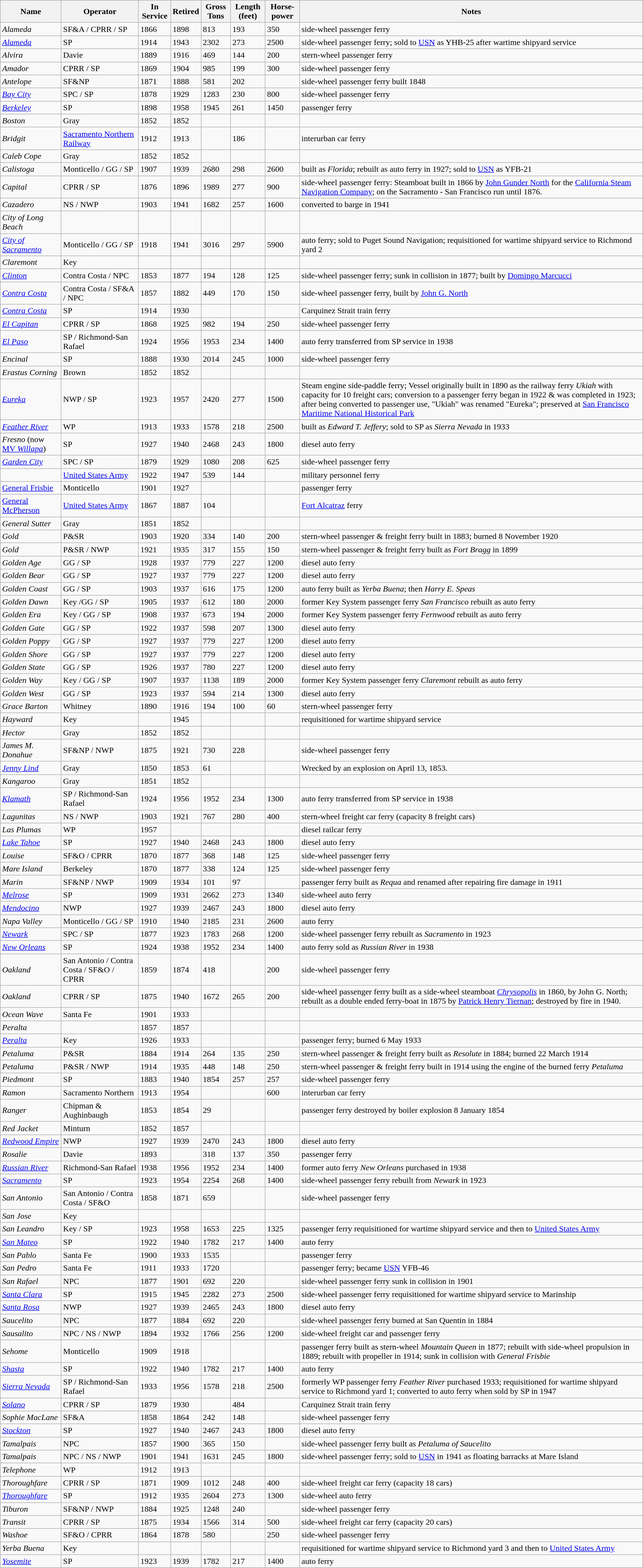<table class="wikitable sortable mw-collapsible mw-collapsed">
<tr>
<th>Name</th>
<th>Operator</th>
<th>In Service</th>
<th>Retired</th>
<th>Gross Tons</th>
<th>Length (feet)</th>
<th>Horse- power</th>
<th>Notes</th>
</tr>
<tr>
<td><em>Alameda</em></td>
<td>SF&A / CPRR / SP</td>
<td>1866</td>
<td>1898</td>
<td>813</td>
<td>193</td>
<td>350</td>
<td>side-wheel passenger ferry</td>
</tr>
<tr>
<td><a href='#'><em>Alameda</em></a></td>
<td>SP</td>
<td>1914</td>
<td>1943</td>
<td>2302</td>
<td>273</td>
<td>2500</td>
<td>side-wheel passenger ferry; sold to <a href='#'>USN</a> as YHB-25 after wartime shipyard service</td>
</tr>
<tr>
<td><em>Alvira</em></td>
<td>Davie</td>
<td>1889</td>
<td>1916</td>
<td>469</td>
<td>144</td>
<td>200</td>
<td>stern-wheel passenger ferry</td>
</tr>
<tr>
<td><em>Amador</em></td>
<td>CPRR / SP</td>
<td>1869</td>
<td>1904</td>
<td>985</td>
<td>199</td>
<td>300</td>
<td>side-wheel passenger ferry</td>
</tr>
<tr>
<td><em>Antelope</em></td>
<td>SF&NP</td>
<td>1871</td>
<td>1888</td>
<td>581</td>
<td>202</td>
<td></td>
<td>side-wheel passenger ferry built 1848</td>
</tr>
<tr>
<td><a href='#'><em>Bay City</em></a></td>
<td>SPC / SP</td>
<td>1878</td>
<td>1929</td>
<td>1283</td>
<td>230</td>
<td>800</td>
<td>side-wheel passenger ferry</td>
</tr>
<tr>
<td><em><a href='#'>Berkeley</a></em></td>
<td>SP</td>
<td>1898</td>
<td>1958</td>
<td>1945</td>
<td>261</td>
<td>1450</td>
<td>passenger ferry</td>
</tr>
<tr>
<td><em>Boston</em></td>
<td>Gray</td>
<td>1852</td>
<td>1852</td>
<td></td>
<td></td>
<td></td>
<td></td>
</tr>
<tr>
<td><em>Bridgit</em></td>
<td><a href='#'>Sacramento Northern Railway</a></td>
<td>1912</td>
<td>1913</td>
<td></td>
<td>186</td>
<td></td>
<td>interurban car ferry</td>
</tr>
<tr>
<td><em>Caleb Cope</em></td>
<td>Gray</td>
<td>1852</td>
<td>1852</td>
<td></td>
<td></td>
<td></td>
<td></td>
</tr>
<tr>
<td><em>Calistoga</em></td>
<td>Monticello / GG / SP</td>
<td>1907</td>
<td>1939</td>
<td>2680</td>
<td>298</td>
<td>2600</td>
<td>built as <em>Florida</em>; rebuilt as auto ferry in 1927; sold to <a href='#'>USN</a> as YFB-21</td>
</tr>
<tr>
<td><em>Capital</em></td>
<td>CPRR / SP</td>
<td>1876</td>
<td>1896</td>
<td>1989</td>
<td>277</td>
<td>900</td>
<td>side-wheel passenger ferry: Steamboat built in 1866 by <a href='#'>John Gunder North</a> for the <a href='#'>California Steam Navigation Company</a>; on the Sacramento - San Francisco run until 1876.</td>
</tr>
<tr>
<td><em>Cazadero</em></td>
<td>NS / NWP</td>
<td>1903</td>
<td>1941</td>
<td>1682</td>
<td>257</td>
<td>1600</td>
<td>converted to barge in 1941</td>
</tr>
<tr>
<td><em>City of Long Beach</em></td>
<td></td>
<td></td>
<td></td>
<td></td>
<td></td>
<td></td>
<td></td>
</tr>
<tr>
<td><em><a href='#'>City of Sacramento</a></em></td>
<td>Monticello / GG / SP</td>
<td>1918</td>
<td>1941</td>
<td>3016</td>
<td>297</td>
<td>5900</td>
<td>auto ferry; sold to Puget Sound Navigation; requisitioned for wartime shipyard service to Richmond yard 2</td>
</tr>
<tr>
<td><em>Claremont</em></td>
<td>Key</td>
<td></td>
<td></td>
<td></td>
<td></td>
<td></td>
<td></td>
</tr>
<tr>
<td><a href='#'><em>Clinton</em></a></td>
<td>Contra Costa / NPC</td>
<td>1853</td>
<td>1877</td>
<td>194</td>
<td>128</td>
<td>125</td>
<td>side-wheel passenger ferry; sunk in collision in 1877; built by <a href='#'>Domingo Marcucci</a></td>
</tr>
<tr>
<td><a href='#'><em>Contra Costa</em></a></td>
<td>Contra Costa / SF&A / NPC</td>
<td>1857</td>
<td>1882</td>
<td>449</td>
<td>170</td>
<td>150</td>
<td>side-wheel passenger ferry, built by <a href='#'>John G. North</a></td>
</tr>
<tr>
<td><em><a href='#'>Contra Costa</a></em></td>
<td>SP</td>
<td>1914</td>
<td>1930</td>
<td></td>
<td></td>
<td></td>
<td>Carquinez Strait train ferry</td>
</tr>
<tr>
<td><a href='#'><em>El Capitan</em></a></td>
<td>CPRR / SP</td>
<td>1868</td>
<td>1925</td>
<td>982</td>
<td>194</td>
<td>250</td>
<td>side-wheel passenger ferry</td>
</tr>
<tr>
<td><a href='#'><em>El Paso</em></a></td>
<td>SP / Richmond-San Rafael</td>
<td>1924</td>
<td>1956</td>
<td>1953</td>
<td>234</td>
<td>1400</td>
<td>auto ferry transferred from SP service in 1938</td>
</tr>
<tr>
<td><em>Encinal</em></td>
<td>SP</td>
<td>1888</td>
<td>1930</td>
<td>2014</td>
<td>245</td>
<td>1000</td>
<td>side-wheel passenger ferry</td>
</tr>
<tr>
<td><em>Erastus Corning</em></td>
<td>Brown</td>
<td>1852</td>
<td>1852</td>
<td></td>
<td></td>
<td></td>
<td></td>
</tr>
<tr>
<td><em><a href='#'>Eureka</a></em></td>
<td>NWP / SP</td>
<td>1923</td>
<td>1957</td>
<td>2420</td>
<td>277</td>
<td>1500</td>
<td>Steam engine side-paddle ferry; Vessel originally built in 1890 as the railway ferry <em>Ukiah</em> with capacity for 10 freight cars; conversion to a passenger ferry began in 1922 & was completed in 1923; after being converted to passenger use, "Ukiah" was renamed "Eureka"; preserved at <a href='#'>San Francisco Maritime National Historical Park</a></td>
</tr>
<tr>
<td><a href='#'><em>Feather River</em></a></td>
<td>WP</td>
<td>1913</td>
<td>1933</td>
<td>1578</td>
<td>218</td>
<td>2500</td>
<td>built as <em>Edward T. Jeffery</em>; sold to SP as <em>Sierra Nevada</em> in 1933</td>
</tr>
<tr>
<td><em>Fresno</em> (now <a href='#'>MV <em>Willapa</em></a>)</td>
<td>SP</td>
<td>1927</td>
<td>1940</td>
<td>2468</td>
<td>243</td>
<td>1800</td>
<td>diesel auto ferry</td>
</tr>
<tr>
<td><a href='#'><em>Garden City</em></a></td>
<td>SPC / SP</td>
<td>1879</td>
<td>1929</td>
<td>1080</td>
<td>208</td>
<td>625</td>
<td>side-wheel passenger ferry</td>
</tr>
<tr>
<td></td>
<td><a href='#'>United States Army</a></td>
<td>1922</td>
<td>1947</td>
<td>539</td>
<td>144</td>
<td></td>
<td>military personnel ferry</td>
</tr>
<tr>
<td><a href='#'>General Frisbie</a></td>
<td>Monticello</td>
<td>1901</td>
<td>1927</td>
<td></td>
<td></td>
<td></td>
<td>passenger ferry</td>
</tr>
<tr>
<td><a href='#'>General McPherson</a></td>
<td><a href='#'>United States Army</a></td>
<td>1867</td>
<td>1887</td>
<td>104</td>
<td></td>
<td></td>
<td><a href='#'>Fort Alcatraz</a> ferry</td>
</tr>
<tr>
<td><em>General Sutter</em></td>
<td>Gray</td>
<td>1851</td>
<td>1852</td>
<td></td>
<td></td>
<td></td>
<td></td>
</tr>
<tr>
<td><em>Gold</em></td>
<td>P&SR</td>
<td>1903</td>
<td>1920</td>
<td>334</td>
<td>140</td>
<td>200</td>
<td>stern-wheel passenger & freight ferry built in 1883; burned 8 November 1920</td>
</tr>
<tr>
<td><em>Gold</em></td>
<td>P&SR / NWP</td>
<td>1921</td>
<td>1935</td>
<td>317</td>
<td>155</td>
<td>150</td>
<td>stern-wheel passenger & freight ferry built as <em>Fort Bragg</em> in 1899</td>
</tr>
<tr>
<td><em>Golden Age</em></td>
<td>GG / SP</td>
<td>1928</td>
<td>1937</td>
<td>779</td>
<td>227</td>
<td>1200</td>
<td>diesel auto ferry</td>
</tr>
<tr>
<td><em>Golden Bear</em></td>
<td>GG / SP</td>
<td>1927</td>
<td>1937</td>
<td>779</td>
<td>227</td>
<td>1200</td>
<td>diesel auto ferry</td>
</tr>
<tr>
<td><em>Golden Coast</em></td>
<td>GG / SP</td>
<td>1903</td>
<td>1937</td>
<td>616</td>
<td>175</td>
<td>1200</td>
<td>auto ferry built as <em>Yerba Buena</em>; then <em>Harry E. Speas</em></td>
</tr>
<tr>
<td><em>Golden Dawn</em></td>
<td>Key /GG / SP</td>
<td>1905</td>
<td>1937</td>
<td>612</td>
<td>180</td>
<td>2000</td>
<td>former Key System passenger ferry <em>San Francisco</em> rebuilt as auto ferry</td>
</tr>
<tr>
<td><em>Golden Era</em></td>
<td>Key / GG / SP</td>
<td>1908</td>
<td>1937</td>
<td>673</td>
<td>194</td>
<td>2000</td>
<td>former Key System passenger ferry <em>Fernwood</em> rebuilt as auto ferry</td>
</tr>
<tr>
<td><em>Golden Gate</em></td>
<td>GG / SP</td>
<td>1922</td>
<td>1937</td>
<td>598</td>
<td>207</td>
<td>1300</td>
<td>diesel auto ferry</td>
</tr>
<tr>
<td><em>Golden Poppy</em></td>
<td>GG / SP</td>
<td>1927</td>
<td>1937</td>
<td>779</td>
<td>227</td>
<td>1200</td>
<td>diesel auto ferry</td>
</tr>
<tr>
<td><em>Golden Shore</em></td>
<td>GG / SP</td>
<td>1927</td>
<td>1937</td>
<td>779</td>
<td>227</td>
<td>1200</td>
<td>diesel auto ferry</td>
</tr>
<tr>
<td><em>Golden State</em></td>
<td>GG / SP</td>
<td>1926</td>
<td>1937</td>
<td>780</td>
<td>227</td>
<td>1200</td>
<td>diesel auto ferry</td>
</tr>
<tr>
<td><em>Golden Way</em></td>
<td>Key / GG / SP</td>
<td>1907</td>
<td>1937</td>
<td>1138</td>
<td>189</td>
<td>2000</td>
<td>former Key System passenger ferry <em>Claremont</em> rebuilt as auto ferry</td>
</tr>
<tr>
<td><em>Golden West</em></td>
<td>GG / SP</td>
<td>1923</td>
<td>1937</td>
<td>594</td>
<td>214</td>
<td>1300</td>
<td>diesel auto ferry</td>
</tr>
<tr>
<td><em>Grace Barton</em></td>
<td>Whitney</td>
<td>1890</td>
<td>1916</td>
<td>194</td>
<td>100</td>
<td>60</td>
<td>stern-wheel passenger ferry</td>
</tr>
<tr>
<td><em>Hayward</em></td>
<td>Key</td>
<td></td>
<td>1945</td>
<td></td>
<td></td>
<td></td>
<td>requisitioned for wartime shipyard service</td>
</tr>
<tr>
<td><em>Hector</em></td>
<td>Gray</td>
<td>1852</td>
<td>1852</td>
<td></td>
<td></td>
<td></td>
<td></td>
</tr>
<tr>
<td><em>James M. Donahue</em></td>
<td>SF&NP / NWP</td>
<td>1875</td>
<td>1921</td>
<td>730</td>
<td>228</td>
<td></td>
<td>side-wheel passenger ferry</td>
</tr>
<tr>
<td><a href='#'><em>Jenny Lind</em></a></td>
<td>Gray</td>
<td>1850</td>
<td>1853</td>
<td>61 </td>
<td></td>
<td></td>
<td> Wrecked by an explosion on April 13, 1853.</td>
</tr>
<tr>
<td><em>Kangaroo</em></td>
<td>Gray</td>
<td>1851</td>
<td>1852</td>
<td></td>
<td></td>
<td></td>
<td></td>
</tr>
<tr>
<td><a href='#'><em>Klamath</em></a></td>
<td>SP / Richmond-San Rafael</td>
<td>1924</td>
<td>1956</td>
<td>1952</td>
<td>234</td>
<td>1300</td>
<td>auto ferry transferred from SP service in 1938</td>
</tr>
<tr>
<td><em>Lagunitas</em></td>
<td>NS / NWP</td>
<td>1903</td>
<td>1921</td>
<td>767</td>
<td>280</td>
<td>400</td>
<td>stern-wheel freight car ferry (capacity 8 freight cars)</td>
</tr>
<tr>
<td><em>Las Plumas</em></td>
<td>WP</td>
<td>1957</td>
<td></td>
<td></td>
<td></td>
<td></td>
<td>diesel railcar ferry</td>
</tr>
<tr>
<td><a href='#'><em>Lake Tahoe</em></a></td>
<td>SP</td>
<td>1927</td>
<td>1940</td>
<td>2468</td>
<td>243</td>
<td>1800</td>
<td>diesel auto ferry</td>
</tr>
<tr>
<td><em>Louise</em></td>
<td>SF&O / CPRR</td>
<td>1870</td>
<td>1877</td>
<td>368</td>
<td>148</td>
<td>125</td>
<td>side-wheel passenger ferry</td>
</tr>
<tr>
<td><em>Mare Island</em></td>
<td>Berkeley</td>
<td>1870</td>
<td>1877</td>
<td>338</td>
<td>124</td>
<td>125</td>
<td>side-wheel passenger ferry</td>
</tr>
<tr>
<td><em>Marin</em></td>
<td>SF&NP / NWP</td>
<td>1909</td>
<td>1934</td>
<td>101</td>
<td>97</td>
<td></td>
<td>passenger ferry built as <em>Requa</em> and renamed after repairing fire damage in 1911</td>
</tr>
<tr>
<td><a href='#'><em>Melrose</em></a></td>
<td>SP</td>
<td>1909</td>
<td>1931</td>
<td>2662</td>
<td>273</td>
<td>1340</td>
<td>side-wheel auto ferry</td>
</tr>
<tr>
<td><a href='#'><em>Mendocino</em></a></td>
<td>NWP</td>
<td>1927</td>
<td>1939</td>
<td>2467</td>
<td>243</td>
<td>1800</td>
<td>diesel auto ferry</td>
</tr>
<tr>
<td><em>Napa Valley</em></td>
<td>Monticello / GG / SP</td>
<td>1910</td>
<td>1940</td>
<td>2185</td>
<td>231</td>
<td>2600</td>
<td>auto ferry</td>
</tr>
<tr>
<td><a href='#'><em>Newark</em></a></td>
<td>SPC / SP</td>
<td>1877</td>
<td>1923</td>
<td>1783</td>
<td>268</td>
<td>1200</td>
<td>side-wheel passenger ferry rebuilt as <em>Sacramento</em> in 1923</td>
</tr>
<tr>
<td><a href='#'><em>New Orleans</em></a></td>
<td>SP</td>
<td>1924</td>
<td>1938</td>
<td>1952</td>
<td>234</td>
<td>1400</td>
<td>auto ferry sold as <em>Russian River</em> in 1938</td>
</tr>
<tr>
<td><em>Oakland</em></td>
<td>San Antonio / Contra Costa / SF&O / CPRR</td>
<td>1859</td>
<td>1874</td>
<td>418</td>
<td></td>
<td>200</td>
<td>side-wheel passenger ferry</td>
</tr>
<tr>
<td><em>Oakland</em></td>
<td>CPRR / SP</td>
<td>1875</td>
<td>1940</td>
<td>1672</td>
<td>265</td>
<td>200</td>
<td>side-wheel passenger ferry built as a side-wheel steamboat <em><a href='#'>Chrysopolis</a></em> in 1860, by John G. North; rebuilt as a double ended ferry-boat in 1875 by <a href='#'>Patrick Henry Tiernan</a>; destroyed by fire in 1940.</td>
</tr>
<tr>
<td><em>Ocean Wave</em></td>
<td>Santa Fe</td>
<td>1901</td>
<td>1933</td>
<td></td>
<td></td>
<td></td>
<td></td>
</tr>
<tr>
<td><em>Peralta</em></td>
<td></td>
<td>1857</td>
<td>1857</td>
<td></td>
<td></td>
<td></td>
<td></td>
</tr>
<tr>
<td><a href='#'><em>Peralta</em></a></td>
<td>Key</td>
<td>1926</td>
<td>1933</td>
<td></td>
<td></td>
<td></td>
<td>passenger ferry; burned 6 May 1933</td>
</tr>
<tr>
<td><em>Petaluma</em></td>
<td>P&SR</td>
<td>1884</td>
<td>1914</td>
<td>264</td>
<td>135</td>
<td>250</td>
<td>stern-wheel passenger & freight ferry built as <em>Resolute</em> in 1884; burned 22 March 1914</td>
</tr>
<tr>
<td><em>Petaluma</em></td>
<td>P&SR / NWP</td>
<td>1914</td>
<td>1935</td>
<td>448</td>
<td>148</td>
<td>250</td>
<td>stern-wheel passenger & freight ferry built in 1914 using the engine of the burned ferry <em>Petaluma</em></td>
</tr>
<tr>
<td><em>Piedmont</em></td>
<td>SP</td>
<td>1883</td>
<td>1940</td>
<td>1854</td>
<td>257</td>
<td>257</td>
<td>side-wheel passenger ferry</td>
</tr>
<tr>
<td><em>Ramon</em></td>
<td>Sacramento Northern</td>
<td>1913</td>
<td>1954</td>
<td></td>
<td></td>
<td>600</td>
<td>interurban car ferry</td>
</tr>
<tr>
<td><em>Ranger</em></td>
<td>Chipman & Aughinbaugh</td>
<td>1853</td>
<td>1854</td>
<td>29</td>
<td></td>
<td></td>
<td>passenger ferry destroyed by boiler explosion 8 January 1854</td>
</tr>
<tr>
<td><em>Red Jacket</em></td>
<td>Minturn</td>
<td>1852</td>
<td>1857</td>
<td></td>
<td></td>
<td></td>
<td></td>
</tr>
<tr>
<td><a href='#'><em>Redwood Empire</em></a></td>
<td>NWP</td>
<td>1927</td>
<td>1939</td>
<td>2470</td>
<td>243</td>
<td>1800</td>
<td>diesel auto ferry</td>
</tr>
<tr>
<td><em>Rosalie</em></td>
<td>Davie</td>
<td>1893</td>
<td></td>
<td>318</td>
<td>137</td>
<td>350</td>
<td>passenger ferry</td>
</tr>
<tr>
<td><a href='#'><em>Russian River</em></a></td>
<td>Richmond-San Rafael</td>
<td>1938</td>
<td>1956</td>
<td>1952</td>
<td>234</td>
<td>1400</td>
<td>former auto ferry <em>New Orleans</em> purchased in 1938</td>
</tr>
<tr>
<td><a href='#'><em>Sacramento</em></a></td>
<td>SP</td>
<td>1923</td>
<td>1954</td>
<td>2254</td>
<td>268</td>
<td>1400</td>
<td>side-wheel passenger ferry rebuilt from <em>Newark</em> in 1923</td>
</tr>
<tr>
<td><em>San Antonio</em></td>
<td>San Antonio / Contra Costa / SF&O</td>
<td>1858</td>
<td>1871</td>
<td>659</td>
<td></td>
<td></td>
<td>side-wheel passenger ferry</td>
</tr>
<tr>
<td><em>San Jose</em></td>
<td>Key</td>
<td></td>
<td></td>
<td></td>
<td></td>
<td></td>
<td></td>
</tr>
<tr>
<td><em>San Leandro</em></td>
<td>Key / SP</td>
<td>1923</td>
<td>1958</td>
<td>1653</td>
<td>225</td>
<td>1325</td>
<td>passenger ferry requisitioned for wartime shipyard service and then to <a href='#'>United States Army</a></td>
</tr>
<tr>
<td><a href='#'><em>San Mateo</em></a></td>
<td>SP</td>
<td>1922</td>
<td>1940</td>
<td>1782</td>
<td>217</td>
<td>1400</td>
<td>auto ferry</td>
</tr>
<tr>
<td><em>San Pablo</em></td>
<td>Santa Fe</td>
<td>1900</td>
<td>1933</td>
<td>1535</td>
<td></td>
<td></td>
<td>passenger ferry</td>
</tr>
<tr>
<td><em>San Pedro</em></td>
<td>Santa Fe</td>
<td>1911</td>
<td>1933</td>
<td>1720</td>
<td></td>
<td></td>
<td>passenger ferry; became <a href='#'>USN</a> YFB-46</td>
</tr>
<tr>
<td><em>San Rafael</em></td>
<td>NPC</td>
<td>1877</td>
<td>1901</td>
<td>692</td>
<td>220</td>
<td></td>
<td>side-wheel passenger ferry sunk in collision in 1901</td>
</tr>
<tr>
<td><a href='#'><em>Santa Clara</em></a></td>
<td>SP</td>
<td>1915</td>
<td>1945</td>
<td>2282</td>
<td>273</td>
<td>2500</td>
<td>side-wheel passenger ferry requisitioned for wartime shipyard service to Marinship</td>
</tr>
<tr>
<td><a href='#'><em>Santa Rosa</em></a></td>
<td>NWP</td>
<td>1927</td>
<td>1939</td>
<td>2465</td>
<td>243</td>
<td>1800</td>
<td>diesel auto ferry</td>
</tr>
<tr>
<td><em>Saucelito</em></td>
<td>NPC</td>
<td>1877</td>
<td>1884</td>
<td>692</td>
<td>220</td>
<td></td>
<td>side-wheel passenger ferry burned at San Quentin in 1884</td>
</tr>
<tr>
<td><em>Sausalito</em></td>
<td>NPC / NS / NWP</td>
<td>1894</td>
<td>1932</td>
<td>1766</td>
<td>256</td>
<td>1200</td>
<td>side-wheel freight car and passenger ferry</td>
</tr>
<tr>
<td><em>Sehome</em></td>
<td>Monticello</td>
<td>1909</td>
<td>1918</td>
<td></td>
<td></td>
<td></td>
<td>passenger ferry built as stern-wheel <em>Mountain Queen</em> in 1877; rebuilt with side-wheel propulsion in 1889; rebuilt with propeller in 1914; sunk in collision with <em>General Frisbie</em></td>
</tr>
<tr>
<td><a href='#'><em>Shasta</em></a></td>
<td>SP</td>
<td>1922</td>
<td>1940</td>
<td>1782</td>
<td>217</td>
<td>1400</td>
<td>auto ferry</td>
</tr>
<tr>
<td><a href='#'><em>Sierra Nevada</em></a></td>
<td>SP / Richmond-San Rafael</td>
<td>1933</td>
<td>1956</td>
<td>1578</td>
<td>218</td>
<td>2500</td>
<td>formerly WP passenger ferry <em>Feather River</em> purchased 1933; requisitioned for wartime shipyard service to Richmond yard 1; converted to auto ferry when sold by SP in 1947</td>
</tr>
<tr>
<td><em><a href='#'>Solano</a></em></td>
<td>CPRR / SP</td>
<td>1879</td>
<td>1930</td>
<td></td>
<td>484</td>
<td></td>
<td>Carquinez Strait train ferry</td>
</tr>
<tr>
<td><em>Sophie MacLane</em></td>
<td>SF&A</td>
<td>1858</td>
<td>1864</td>
<td>242</td>
<td>148</td>
<td></td>
<td>side-wheel passenger ferry</td>
</tr>
<tr>
<td><em><a href='#'>Stockton</a></em></td>
<td>SP</td>
<td>1927</td>
<td>1940</td>
<td>2467</td>
<td>243</td>
<td>1800</td>
<td>diesel auto ferry</td>
</tr>
<tr>
<td><em>Tamalpais</em></td>
<td>NPC</td>
<td>1857</td>
<td>1900</td>
<td>365</td>
<td>150</td>
<td></td>
<td>side-wheel passenger ferry built as <em>Petaluma of Saucelito</em></td>
</tr>
<tr>
<td><em>Tamalpais</em></td>
<td>NPC / NS / NWP</td>
<td>1901</td>
<td>1941</td>
<td>1631</td>
<td>245</td>
<td>1800</td>
<td>side-wheel passenger ferry; sold to <a href='#'>USN</a> in 1941 as floating barracks at Mare Island</td>
</tr>
<tr>
<td><em>Telephone</em></td>
<td>WP</td>
<td>1912</td>
<td>1913</td>
<td></td>
<td></td>
<td></td>
<td></td>
</tr>
<tr>
<td><em>Thoroughfare</em></td>
<td>CPRR / SP</td>
<td>1871</td>
<td>1909</td>
<td>1012</td>
<td>248</td>
<td>400</td>
<td>side-wheel freight car ferry (capacity 18 cars)</td>
</tr>
<tr>
<td><a href='#'><em>Thoroughfare</em></a></td>
<td>SP</td>
<td>1912</td>
<td>1935</td>
<td>2604</td>
<td>273</td>
<td>1300</td>
<td>side-wheel auto ferry</td>
</tr>
<tr>
<td><em>Tiburon</em></td>
<td>SF&NP / NWP</td>
<td>1884</td>
<td>1925</td>
<td>1248</td>
<td>240</td>
<td></td>
<td>side-wheel passenger ferry</td>
</tr>
<tr>
<td><em>Transit</em></td>
<td>CPRR / SP</td>
<td>1875</td>
<td>1934</td>
<td>1566</td>
<td>314</td>
<td>500</td>
<td>side-wheel freight car ferry (capacity 20 cars)</td>
</tr>
<tr>
<td><em>Washoe</em></td>
<td>SF&O / CPRR</td>
<td>1864</td>
<td>1878</td>
<td>580</td>
<td></td>
<td>250</td>
<td>side-wheel passenger ferry</td>
</tr>
<tr>
<td><em>Yerba Buena</em></td>
<td>Key</td>
<td></td>
<td></td>
<td></td>
<td></td>
<td></td>
<td>requisitioned for wartime shipyard service to Richmond yard 3 and then to <a href='#'>United States Army</a></td>
</tr>
<tr>
<td><a href='#'><em>Yosemite</em></a></td>
<td>SP</td>
<td>1923</td>
<td>1939</td>
<td>1782</td>
<td>217</td>
<td>1400</td>
<td>auto ferry</td>
</tr>
</table>
